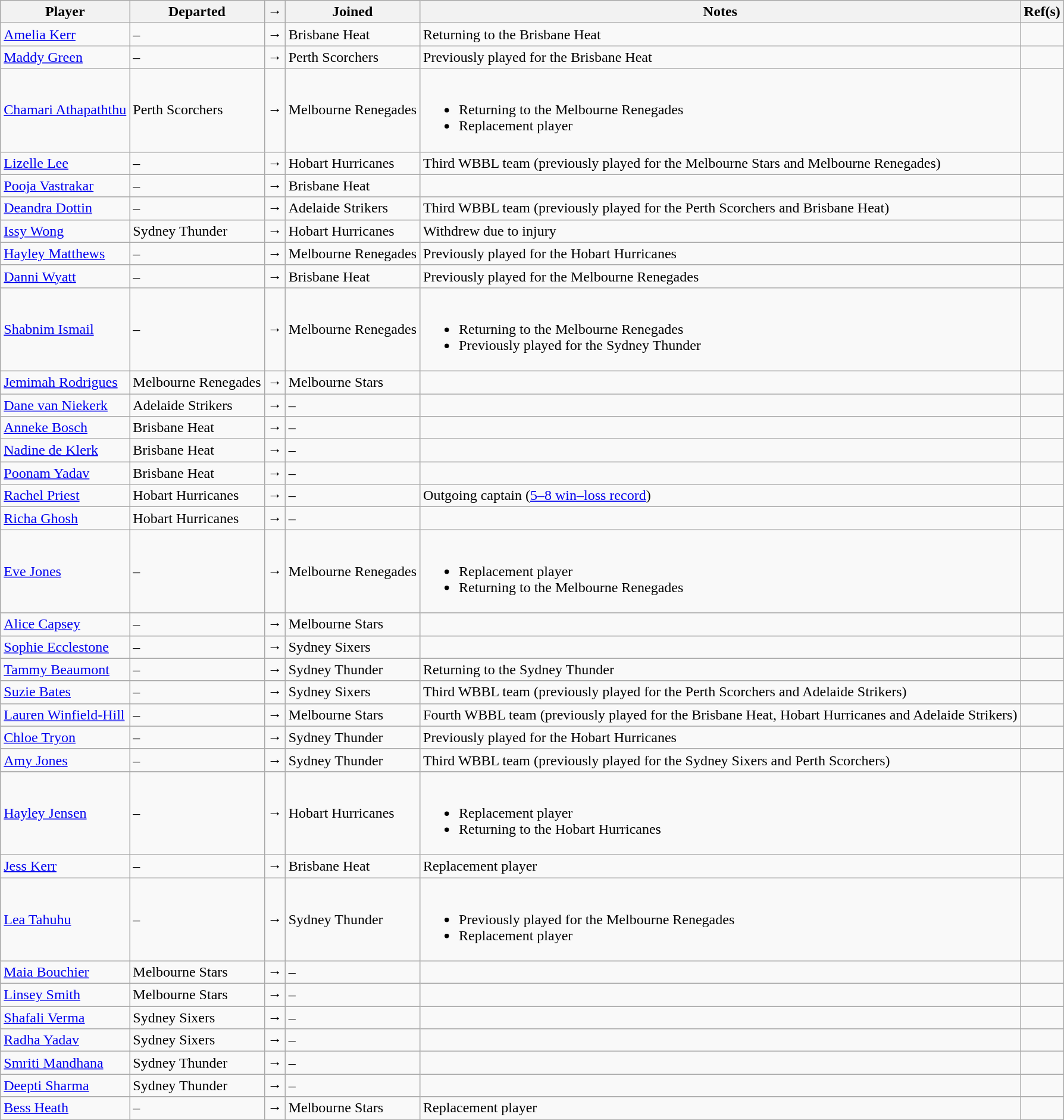<table class= "wikitable">
<tr>
<th>Player</th>
<th>Departed</th>
<th>→</th>
<th>Joined</th>
<th>Notes</th>
<th>Ref(s)</th>
</tr>
<tr>
<td><a href='#'>Amelia Kerr</a></td>
<td>–</td>
<td>→</td>
<td>Brisbane Heat</td>
<td>Returning to the Brisbane Heat</td>
<td></td>
</tr>
<tr>
<td><a href='#'>Maddy Green</a></td>
<td>–</td>
<td>→</td>
<td>Perth Scorchers</td>
<td>Previously played for the Brisbane Heat</td>
<td></td>
</tr>
<tr>
<td><a href='#'>Chamari Athapaththu</a></td>
<td>Perth Scorchers</td>
<td>→</td>
<td>Melbourne Renegades</td>
<td><br><ul><li>Returning to the Melbourne Renegades</li><li>Replacement player</li></ul></td>
<td></td>
</tr>
<tr>
<td><a href='#'>Lizelle Lee</a></td>
<td>–</td>
<td>→</td>
<td>Hobart Hurricanes</td>
<td>Third WBBL team (previously played for the Melbourne Stars and Melbourne Renegades)</td>
<td></td>
</tr>
<tr>
<td><a href='#'>Pooja Vastrakar</a></td>
<td>–</td>
<td>→</td>
<td>Brisbane Heat</td>
<td></td>
<td></td>
</tr>
<tr>
<td><a href='#'>Deandra Dottin</a></td>
<td>–</td>
<td>→</td>
<td>Adelaide Strikers</td>
<td>Third WBBL team (previously played for the Perth Scorchers and Brisbane Heat)</td>
<td></td>
</tr>
<tr>
<td><a href='#'>Issy Wong</a></td>
<td>Sydney Thunder</td>
<td>→</td>
<td>Hobart Hurricanes</td>
<td>Withdrew due to injury</td>
<td></td>
</tr>
<tr>
<td><a href='#'>Hayley Matthews</a></td>
<td>–</td>
<td>→</td>
<td>Melbourne Renegades</td>
<td>Previously played for the Hobart Hurricanes</td>
<td></td>
</tr>
<tr>
<td><a href='#'>Danni Wyatt</a></td>
<td>–</td>
<td>→</td>
<td>Brisbane Heat</td>
<td>Previously played for the Melbourne Renegades</td>
<td></td>
</tr>
<tr>
<td><a href='#'>Shabnim Ismail</a></td>
<td>–</td>
<td>→</td>
<td>Melbourne Renegades</td>
<td><br><ul><li>Returning to the Melbourne Renegades</li><li>Previously played for the Sydney Thunder</li></ul></td>
<td></td>
</tr>
<tr>
<td><a href='#'>Jemimah Rodrigues</a></td>
<td>Melbourne Renegades</td>
<td>→</td>
<td>Melbourne Stars</td>
<td></td>
<td></td>
</tr>
<tr>
<td><a href='#'>Dane van Niekerk</a></td>
<td>Adelaide Strikers</td>
<td>→</td>
<td>–</td>
<td></td>
<td></td>
</tr>
<tr>
<td><a href='#'>Anneke Bosch</a></td>
<td>Brisbane Heat</td>
<td>→</td>
<td>–</td>
<td></td>
<td></td>
</tr>
<tr>
<td><a href='#'>Nadine de Klerk</a></td>
<td>Brisbane Heat</td>
<td>→</td>
<td>–</td>
<td></td>
<td></td>
</tr>
<tr>
<td><a href='#'>Poonam Yadav</a></td>
<td>Brisbane Heat</td>
<td>→</td>
<td>–</td>
<td></td>
<td></td>
</tr>
<tr>
<td><a href='#'>Rachel Priest</a></td>
<td>Hobart Hurricanes</td>
<td>→</td>
<td>–</td>
<td>Outgoing captain (<a href='#'>5–8 win–loss record</a>)</td>
<td></td>
</tr>
<tr>
<td><a href='#'>Richa Ghosh</a></td>
<td>Hobart Hurricanes</td>
<td>→</td>
<td>–</td>
<td></td>
<td></td>
</tr>
<tr>
<td><a href='#'>Eve Jones</a></td>
<td>–</td>
<td>→</td>
<td>Melbourne Renegades</td>
<td><br><ul><li>Replacement player</li><li>Returning to the Melbourne Renegades</li></ul></td>
<td></td>
</tr>
<tr>
<td><a href='#'>Alice Capsey</a></td>
<td>–</td>
<td>→</td>
<td>Melbourne Stars</td>
<td></td>
<td></td>
</tr>
<tr>
<td><a href='#'>Sophie Ecclestone</a></td>
<td>–</td>
<td>→</td>
<td>Sydney Sixers</td>
<td></td>
<td></td>
</tr>
<tr>
<td><a href='#'>Tammy Beaumont</a></td>
<td>–</td>
<td>→</td>
<td>Sydney Thunder</td>
<td>Returning to the Sydney Thunder</td>
<td></td>
</tr>
<tr>
<td><a href='#'>Suzie Bates</a></td>
<td>–</td>
<td>→</td>
<td>Sydney Sixers</td>
<td>Third WBBL team (previously played for the Perth Scorchers and Adelaide Strikers)</td>
<td></td>
</tr>
<tr>
<td><a href='#'>Lauren Winfield-Hill</a></td>
<td>–</td>
<td>→</td>
<td>Melbourne Stars</td>
<td>Fourth WBBL team (previously played for the Brisbane Heat, Hobart Hurricanes and Adelaide Strikers)</td>
<td></td>
</tr>
<tr>
<td><a href='#'>Chloe Tryon</a></td>
<td>–</td>
<td>→</td>
<td>Sydney Thunder</td>
<td>Previously played for the Hobart Hurricanes</td>
<td></td>
</tr>
<tr>
<td><a href='#'>Amy Jones</a></td>
<td>–</td>
<td>→</td>
<td>Sydney Thunder</td>
<td>Third WBBL team (previously played for the Sydney Sixers and Perth Scorchers)</td>
<td></td>
</tr>
<tr>
<td><a href='#'>Hayley Jensen</a></td>
<td>–</td>
<td>→</td>
<td>Hobart Hurricanes</td>
<td><br><ul><li>Replacement player</li><li>Returning to the Hobart Hurricanes</li></ul></td>
<td></td>
</tr>
<tr>
<td><a href='#'>Jess Kerr</a></td>
<td>–</td>
<td>→</td>
<td>Brisbane Heat</td>
<td>Replacement player</td>
<td></td>
</tr>
<tr>
<td><a href='#'>Lea Tahuhu</a></td>
<td>–</td>
<td>→</td>
<td>Sydney Thunder</td>
<td><br><ul><li>Previously played for the Melbourne Renegades</li><li>Replacement player</li></ul></td>
<td></td>
</tr>
<tr>
<td><a href='#'>Maia Bouchier</a></td>
<td>Melbourne Stars</td>
<td>→</td>
<td>–</td>
<td></td>
<td></td>
</tr>
<tr>
<td><a href='#'>Linsey Smith</a></td>
<td>Melbourne Stars</td>
<td>→</td>
<td>–</td>
<td></td>
<td></td>
</tr>
<tr>
<td><a href='#'>Shafali Verma</a></td>
<td>Sydney Sixers</td>
<td>→</td>
<td>–</td>
<td></td>
<td></td>
</tr>
<tr>
<td><a href='#'>Radha Yadav</a></td>
<td>Sydney Sixers</td>
<td>→</td>
<td>–</td>
<td></td>
<td></td>
</tr>
<tr>
<td><a href='#'>Smriti Mandhana</a></td>
<td>Sydney Thunder</td>
<td>→</td>
<td>–</td>
<td></td>
<td></td>
</tr>
<tr>
<td><a href='#'>Deepti Sharma</a></td>
<td>Sydney Thunder</td>
<td>→</td>
<td>–</td>
<td></td>
<td></td>
</tr>
<tr>
<td><a href='#'>Bess Heath</a></td>
<td>–</td>
<td>→</td>
<td>Melbourne Stars</td>
<td>Replacement player</td>
<td></td>
</tr>
</table>
